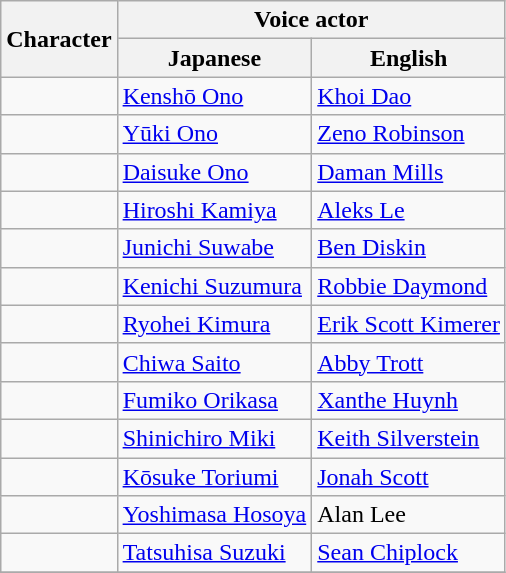<table class="wikitable">
<tr>
<th rowspan="2">Character</th>
<th colspan="2">Voice actor</th>
</tr>
<tr>
<th>Japanese</th>
<th>English</th>
</tr>
<tr>
<td></td>
<td><a href='#'>Kenshō Ono</a></td>
<td><a href='#'>Khoi Dao</a></td>
</tr>
<tr>
<td></td>
<td><a href='#'>Yūki Ono</a></td>
<td><a href='#'>Zeno Robinson</a></td>
</tr>
<tr>
<td></td>
<td><a href='#'>Daisuke Ono</a></td>
<td><a href='#'>Daman Mills</a></td>
</tr>
<tr>
<td></td>
<td><a href='#'>Hiroshi Kamiya</a></td>
<td><a href='#'>Aleks Le</a></td>
</tr>
<tr>
<td></td>
<td><a href='#'>Junichi Suwabe</a></td>
<td><a href='#'>Ben Diskin</a></td>
</tr>
<tr>
<td></td>
<td><a href='#'>Kenichi Suzumura</a></td>
<td><a href='#'>Robbie Daymond</a></td>
</tr>
<tr>
<td></td>
<td><a href='#'>Ryohei Kimura</a></td>
<td><a href='#'>Erik Scott Kimerer</a></td>
</tr>
<tr>
<td></td>
<td><a href='#'>Chiwa Saito</a></td>
<td><a href='#'>Abby Trott</a></td>
</tr>
<tr>
<td></td>
<td><a href='#'>Fumiko Orikasa</a></td>
<td><a href='#'>Xanthe Huynh</a></td>
</tr>
<tr>
<td></td>
<td><a href='#'>Shinichiro Miki</a></td>
<td><a href='#'>Keith Silverstein</a></td>
</tr>
<tr>
<td></td>
<td><a href='#'>Kōsuke Toriumi</a></td>
<td><a href='#'>Jonah Scott</a></td>
</tr>
<tr>
<td></td>
<td><a href='#'>Yoshimasa Hosoya</a></td>
<td>Alan Lee</td>
</tr>
<tr>
<td></td>
<td><a href='#'>Tatsuhisa Suzuki</a></td>
<td><a href='#'>Sean Chiplock</a></td>
</tr>
<tr>
</tr>
</table>
